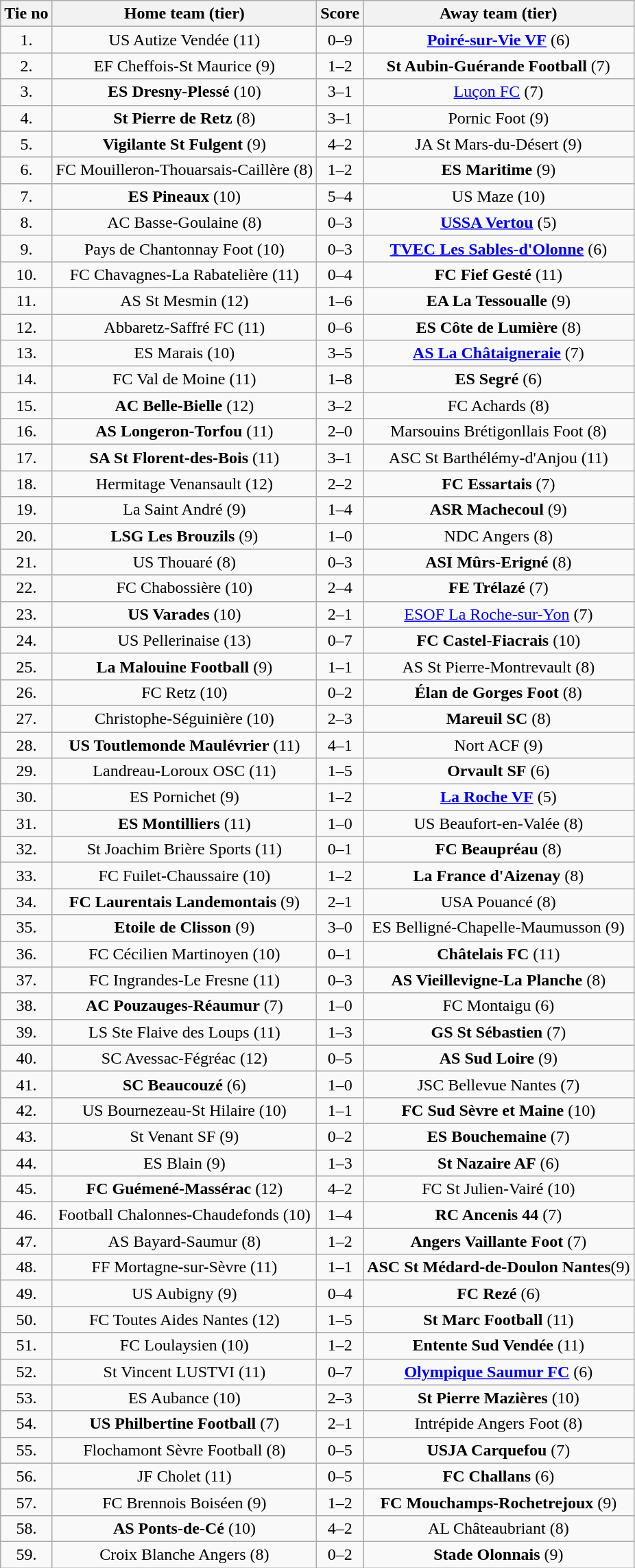<table class="wikitable" style="text-align: center">
<tr>
<th>Tie no</th>
<th>Home team (tier)</th>
<th>Score</th>
<th>Away team (tier)</th>
</tr>
<tr>
<td>1.</td>
<td>US Autize Vendée (11)</td>
<td>0–9</td>
<td><strong><a href='#'>Poiré-sur-Vie VF</a></strong> (6)</td>
</tr>
<tr>
<td>2.</td>
<td>EF Cheffois-St Maurice (9)</td>
<td>1–2</td>
<td><strong>St Aubin-Guérande Football</strong> (7)</td>
</tr>
<tr>
<td>3.</td>
<td><strong>ES Dresny-Plessé</strong> (10)</td>
<td>3–1</td>
<td><a href='#'>Luçon FC</a> (7)</td>
</tr>
<tr>
<td>4.</td>
<td><strong>St Pierre de Retz</strong> (8)</td>
<td>3–1</td>
<td>Pornic Foot (9)</td>
</tr>
<tr>
<td>5.</td>
<td><strong>Vigilante St Fulgent</strong> (9)</td>
<td>4–2 </td>
<td>JA St Mars-du-Désert (9)</td>
</tr>
<tr>
<td>6.</td>
<td>FC Mouilleron-Thouarsais-Caillère (8)</td>
<td>1–2</td>
<td><strong>ES Maritime</strong> (9)</td>
</tr>
<tr>
<td>7.</td>
<td><strong>ES Pineaux</strong> (10)</td>
<td>5–4</td>
<td>US Maze (10)</td>
</tr>
<tr>
<td>8.</td>
<td>AC Basse-Goulaine (8)</td>
<td>0–3</td>
<td><strong><a href='#'>USSA Vertou</a></strong> (5)</td>
</tr>
<tr>
<td>9.</td>
<td>Pays de Chantonnay Foot (10)</td>
<td>0–3</td>
<td><strong><a href='#'>TVEC Les Sables-d'Olonne</a></strong> (6)</td>
</tr>
<tr>
<td>10.</td>
<td>FC Chavagnes-La Rabatelière (11)</td>
<td>0–4</td>
<td><strong>FC Fief Gesté</strong> (11)</td>
</tr>
<tr>
<td>11.</td>
<td>AS St Mesmin (12)</td>
<td>1–6</td>
<td><strong>EA La Tessoualle</strong> (9)</td>
</tr>
<tr>
<td>12.</td>
<td>Abbaretz-Saffré FC (11)</td>
<td>0–6</td>
<td><strong>ES Côte de Lumière</strong> (8)</td>
</tr>
<tr>
<td>13.</td>
<td>ES Marais (10)</td>
<td>3–5</td>
<td><strong><a href='#'>AS La Châtaigneraie</a></strong> (7)</td>
</tr>
<tr>
<td>14.</td>
<td>FC Val de Moine (11)</td>
<td>1–8</td>
<td><strong>ES Segré</strong> (6)</td>
</tr>
<tr>
<td>15.</td>
<td><strong>AC Belle-Bielle</strong> (12)</td>
<td>3–2</td>
<td>FC Achards (8)</td>
</tr>
<tr>
<td>16.</td>
<td><strong>AS Longeron-Torfou</strong> (11)</td>
<td>2–0</td>
<td>Marsouins Brétigonllais Foot (8)</td>
</tr>
<tr>
<td>17.</td>
<td><strong>SA St Florent-des-Bois</strong> (11)</td>
<td>3–1</td>
<td>ASC St Barthélémy-d'Anjou (11)</td>
</tr>
<tr>
<td>18.</td>
<td>Hermitage Venansault (12)</td>
<td>2–2 </td>
<td><strong>FC Essartais</strong> (7)</td>
</tr>
<tr>
<td>19.</td>
<td>La Saint André (9)</td>
<td>1–4</td>
<td><strong>ASR Machecoul</strong> (9)</td>
</tr>
<tr>
<td>20.</td>
<td><strong>LSG Les Brouzils</strong> (9)</td>
<td>1–0</td>
<td>NDC Angers (8)</td>
</tr>
<tr>
<td>21.</td>
<td>US Thouaré (8)</td>
<td>0–3</td>
<td><strong>ASI Mûrs-Erigné</strong> (8)</td>
</tr>
<tr>
<td>22.</td>
<td>FC Chabossière (10)</td>
<td>2–4</td>
<td><strong>FE Trélazé</strong> (7)</td>
</tr>
<tr>
<td>23.</td>
<td><strong>US Varades</strong> (10)</td>
<td>2–1</td>
<td><a href='#'>ESOF La Roche-sur-Yon</a> (7)</td>
</tr>
<tr>
<td>24.</td>
<td>US Pellerinaise (13)</td>
<td>0–7</td>
<td><strong>FC Castel-Fiacrais</strong> (10)</td>
</tr>
<tr>
<td>25.</td>
<td><strong>La Malouine Football</strong> (9)</td>
<td>1–1 </td>
<td>AS St Pierre-Montrevault (8)</td>
</tr>
<tr>
<td>26.</td>
<td>FC Retz (10)</td>
<td>0–2</td>
<td><strong>Élan de Gorges Foot</strong> (8)</td>
</tr>
<tr>
<td>27.</td>
<td>Christophe-Séguinière (10)</td>
<td>2–3 </td>
<td><strong>Mareuil SC</strong> (8)</td>
</tr>
<tr>
<td>28.</td>
<td><strong>US Toutlemonde Maulévrier</strong> (11)</td>
<td>4–1 </td>
<td>Nort ACF (9)</td>
</tr>
<tr>
<td>29.</td>
<td>Landreau-Loroux OSC (11)</td>
<td>1–5</td>
<td><strong>Orvault SF</strong> (6)</td>
</tr>
<tr>
<td>30.</td>
<td>ES Pornichet (9)</td>
<td>1–2</td>
<td><strong><a href='#'>La Roche VF</a></strong> (5)</td>
</tr>
<tr>
<td>31.</td>
<td><strong>ES Montilliers</strong> (11)</td>
<td>1–0</td>
<td>US Beaufort-en-Valée (8)</td>
</tr>
<tr>
<td>32.</td>
<td>St Joachim Brière Sports (11)</td>
<td>0–1</td>
<td><strong>FC Beaupréau</strong> (8)</td>
</tr>
<tr>
<td>33.</td>
<td>FC Fuilet-Chaussaire (10)</td>
<td>1–2</td>
<td><strong>La France d'Aizenay</strong> (8)</td>
</tr>
<tr>
<td>34.</td>
<td><strong>FC Laurentais Landemontais</strong> (9)</td>
<td>2–1</td>
<td>USA Pouancé (8)</td>
</tr>
<tr>
<td>35.</td>
<td><strong>Etoile de Clisson</strong> (9)</td>
<td>3–0</td>
<td>ES Belligné-Chapelle-Maumusson (9)</td>
</tr>
<tr>
<td>36.</td>
<td>FC Cécilien Martinoyen (10)</td>
<td>0–1</td>
<td><strong>Châtelais FC</strong> (11)</td>
</tr>
<tr>
<td>37.</td>
<td>FC Ingrandes-Le Fresne (11)</td>
<td>0–3</td>
<td><strong>AS Vieillevigne-La Planche</strong> (8)</td>
</tr>
<tr>
<td>38.</td>
<td><strong>AC Pouzauges-Réaumur</strong> (7)</td>
<td>1–0</td>
<td>FC Montaigu (6)</td>
</tr>
<tr>
<td>39.</td>
<td>LS Ste Flaive des Loups (11)</td>
<td>1–3</td>
<td><strong>GS St Sébastien</strong> (7)</td>
</tr>
<tr>
<td>40.</td>
<td>SC Avessac-Fégréac (12)</td>
<td>0–5</td>
<td><strong>AS Sud Loire</strong> (9)</td>
</tr>
<tr>
<td>41.</td>
<td><strong>SC Beaucouzé</strong> (6)</td>
<td>1–0</td>
<td>JSC Bellevue Nantes (7)</td>
</tr>
<tr>
<td>42.</td>
<td>US Bournezeau-St Hilaire (10)</td>
<td>1–1 </td>
<td><strong>FC Sud Sèvre et Maine</strong> (10)</td>
</tr>
<tr>
<td>43.</td>
<td>St Venant SF (9)</td>
<td>0–2</td>
<td><strong>ES Bouchemaine</strong> (7)</td>
</tr>
<tr>
<td>44.</td>
<td>ES Blain (9)</td>
<td>1–3</td>
<td><strong>St Nazaire AF</strong> (6)</td>
</tr>
<tr>
<td>45.</td>
<td><strong>FC Guémené-Massérac</strong> (12)</td>
<td>4–2</td>
<td>FC St Julien-Vairé (10)</td>
</tr>
<tr>
<td>46.</td>
<td>Football Chalonnes-Chaudefonds (10)</td>
<td>1–4</td>
<td><strong>RC Ancenis 44</strong> (7)</td>
</tr>
<tr>
<td>47.</td>
<td>AS Bayard-Saumur (8)</td>
<td>1–2</td>
<td><strong>Angers Vaillante Foot</strong> (7)</td>
</tr>
<tr>
<td>48.</td>
<td>FF Mortagne-sur-Sèvre (11)</td>
<td>1–1 </td>
<td><strong>ASC St Médard-de-Doulon Nantes</strong>(9)</td>
</tr>
<tr>
<td>49.</td>
<td>US Aubigny (9)</td>
<td>0–4</td>
<td><strong>FC Rezé</strong> (6)</td>
</tr>
<tr>
<td>50.</td>
<td>FC Toutes Aides Nantes (12)</td>
<td>1–5</td>
<td><strong>St Marc Football</strong> (11)</td>
</tr>
<tr>
<td>51.</td>
<td>FC Loulaysien (10)</td>
<td>1–2</td>
<td><strong>Entente Sud Vendée</strong> (11)</td>
</tr>
<tr>
<td>52.</td>
<td>St Vincent LUSTVI (11)</td>
<td>0–7</td>
<td><strong><a href='#'>Olympique Saumur FC</a></strong> (6)</td>
</tr>
<tr>
<td>53.</td>
<td>ES Aubance (10)</td>
<td>2–3</td>
<td><strong>St Pierre Mazières</strong> (10)</td>
</tr>
<tr>
<td>54.</td>
<td><strong>US Philbertine Football</strong> (7)</td>
<td>2–1</td>
<td>Intrépide Angers Foot (8)</td>
</tr>
<tr>
<td>55.</td>
<td>Flochamont Sèvre Football (8)</td>
<td>0–5</td>
<td><strong>USJA Carquefou</strong> (7)</td>
</tr>
<tr>
<td>56.</td>
<td>JF Cholet (11)</td>
<td>0–5</td>
<td><strong>FC Challans</strong> (6)</td>
</tr>
<tr>
<td>57.</td>
<td>FC Brennois Boiséen (9)</td>
<td>1–2</td>
<td><strong>FC Mouchamps-Rochetrejoux</strong> (9)</td>
</tr>
<tr>
<td>58.</td>
<td><strong>AS Ponts-de-Cé</strong> (10)</td>
<td>4–2</td>
<td>AL Châteaubriant (8)</td>
</tr>
<tr>
<td>59.</td>
<td>Croix Blanche Angers (8)</td>
<td>0–2</td>
<td><strong>Stade Olonnais</strong> (9)</td>
</tr>
</table>
